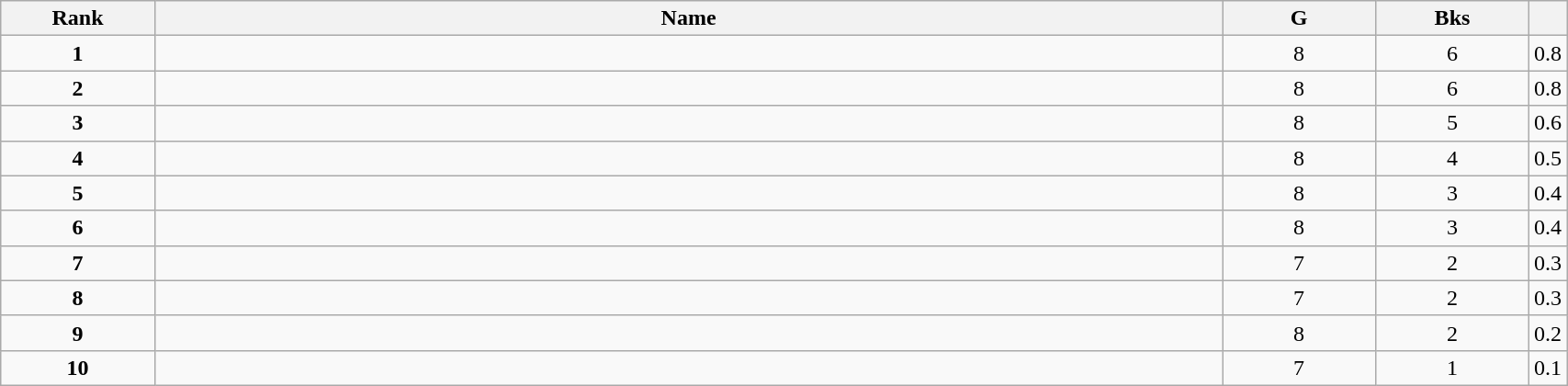<table class="wikitable" style="width:90%;">
<tr>
<th style="width:10%;">Rank</th>
<th style="width:70%;">Name</th>
<th style="width:10%;">G</th>
<th style="width:10%;">Bks</th>
<th style="width:10%;"></th>
</tr>
<tr align=center>
<td><strong>1</strong></td>
<td align=left><strong></strong></td>
<td>8</td>
<td>6</td>
<td>0.8</td>
</tr>
<tr align=center>
<td><strong>2</strong></td>
<td align=left></td>
<td>8</td>
<td>6</td>
<td>0.8</td>
</tr>
<tr align=center>
<td><strong>3</strong></td>
<td align=left></td>
<td>8</td>
<td>5</td>
<td>0.6</td>
</tr>
<tr align=center>
<td><strong>4</strong></td>
<td align=left></td>
<td>8</td>
<td>4</td>
<td>0.5</td>
</tr>
<tr align=center>
<td><strong>5</strong></td>
<td align=left></td>
<td>8</td>
<td>3</td>
<td>0.4</td>
</tr>
<tr align=center>
<td><strong>6</strong></td>
<td align=left></td>
<td>8</td>
<td>3</td>
<td>0.4</td>
</tr>
<tr align=center>
<td><strong>7</strong></td>
<td align=left></td>
<td>7</td>
<td>2</td>
<td>0.3</td>
</tr>
<tr align=center>
<td><strong>8</strong></td>
<td align=left></td>
<td>7</td>
<td>2</td>
<td>0.3</td>
</tr>
<tr align=center>
<td><strong>9</strong></td>
<td align=left></td>
<td>8</td>
<td>2</td>
<td>0.2</td>
</tr>
<tr align=center>
<td><strong>10</strong></td>
<td align=left></td>
<td>7</td>
<td>1</td>
<td>0.1</td>
</tr>
</table>
